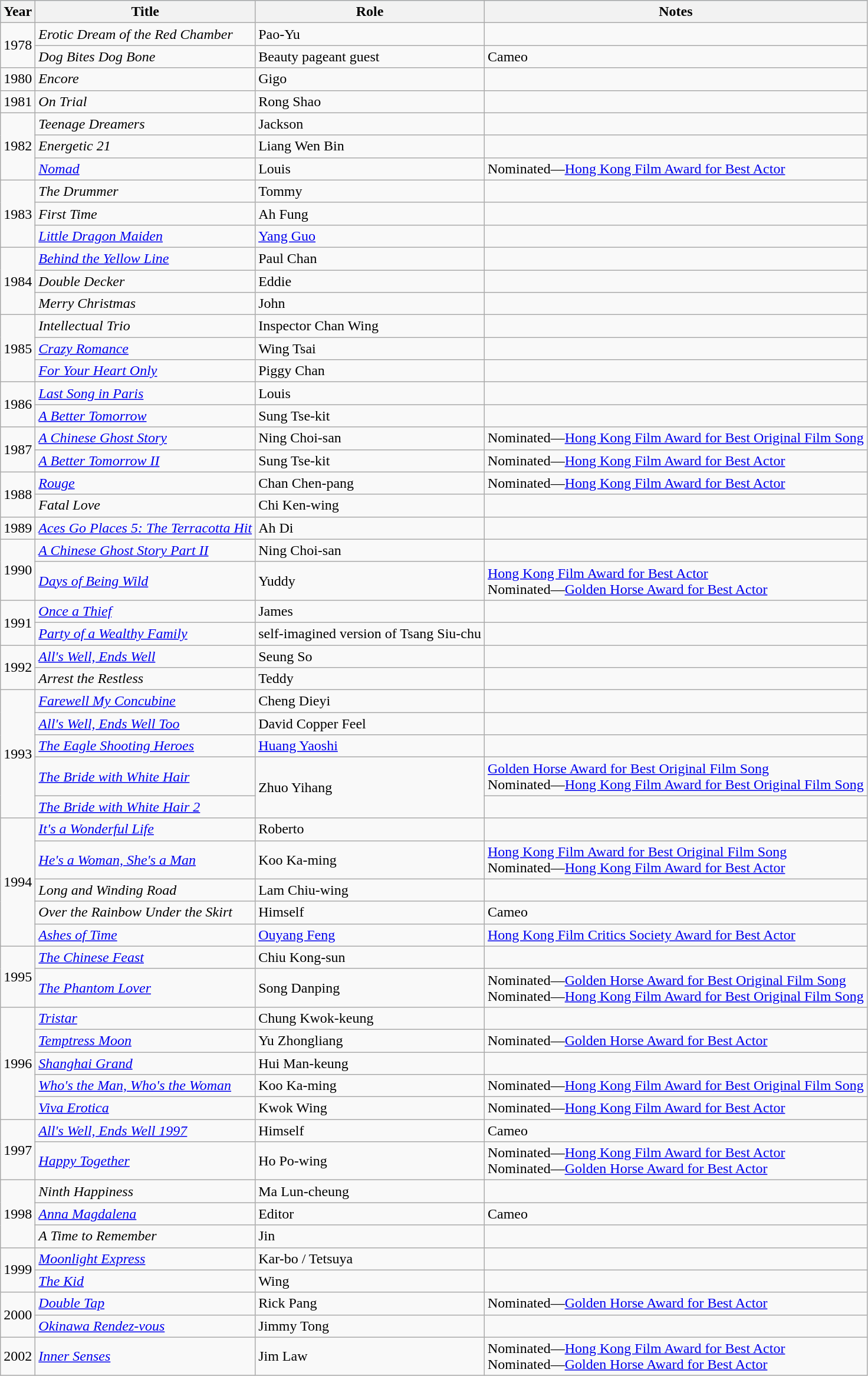<table class="wikitable sortable">
<tr style="background:#b0c4de; text-align:center;">
<th>Year</th>
<th>Title</th>
<th>Role</th>
<th>Notes</th>
</tr>
<tr>
<td rowspan="2">1978</td>
<td><em>Erotic Dream of the Red Chamber</em></td>
<td>Pao-Yu</td>
<td></td>
</tr>
<tr>
<td><em>Dog Bites Dog Bone</em></td>
<td>Beauty pageant guest</td>
<td>Cameo</td>
</tr>
<tr>
<td>1980</td>
<td><em>Encore</em></td>
<td>Gigo</td>
<td></td>
</tr>
<tr>
<td>1981</td>
<td><em>On Trial</em></td>
<td>Rong Shao</td>
<td></td>
</tr>
<tr>
<td rowspan="3">1982</td>
<td><em>Teenage Dreamers</em></td>
<td>Jackson</td>
</tr>
<tr>
<td><em>Energetic 21</em></td>
<td>Liang Wen Bin</td>
<td></td>
</tr>
<tr>
<td><em><a href='#'>Nomad</a></em></td>
<td>Louis</td>
<td>Nominated—<a href='#'>Hong Kong Film Award for Best Actor</a></td>
</tr>
<tr>
<td rowspan="3">1983</td>
<td><em>The Drummer</em></td>
<td>Tommy</td>
<td></td>
</tr>
<tr>
<td><em>First Time</em></td>
<td>Ah Fung</td>
<td></td>
</tr>
<tr>
<td><em><a href='#'>Little Dragon Maiden</a></em></td>
<td><a href='#'>Yang Guo</a></td>
<td></td>
</tr>
<tr>
<td rowspan="3">1984</td>
<td><em><a href='#'>Behind the Yellow Line</a></em></td>
<td>Paul Chan</td>
</tr>
<tr>
<td><em>Double Decker</em></td>
<td>Eddie</td>
<td></td>
</tr>
<tr>
<td><em>Merry Christmas</em></td>
<td>John</td>
<td></td>
</tr>
<tr>
<td rowspan="3">1985</td>
<td><em>Intellectual Trio</em></td>
<td>Inspector Chan Wing</td>
<td></td>
</tr>
<tr>
<td><em><a href='#'>Crazy Romance</a></em></td>
<td>Wing Tsai</td>
<td></td>
</tr>
<tr>
<td><em><a href='#'>For Your Heart Only</a></em></td>
<td>Piggy Chan</td>
<td></td>
</tr>
<tr>
<td rowspan="2">1986</td>
<td><em><a href='#'>Last Song in Paris</a></em></td>
<td>Louis</td>
<td></td>
</tr>
<tr>
<td><em><a href='#'>A Better Tomorrow</a></em></td>
<td>Sung Tse-kit</td>
<td></td>
</tr>
<tr>
<td rowspan="2">1987</td>
<td><em><a href='#'>A Chinese Ghost Story</a></em></td>
<td>Ning Choi-san</td>
<td>Nominated—<a href='#'>Hong Kong Film Award for Best Original Film Song</a></td>
</tr>
<tr>
<td><em><a href='#'>A Better Tomorrow II</a></em></td>
<td>Sung Tse-kit</td>
<td>Nominated—<a href='#'>Hong Kong Film Award for Best Actor</a></td>
</tr>
<tr>
<td rowspan="2">1988</td>
<td><em><a href='#'>Rouge</a></em></td>
<td>Chan Chen-pang</td>
<td>Nominated—<a href='#'>Hong Kong Film Award for Best Actor</a></td>
</tr>
<tr>
<td><em>Fatal Love</em></td>
<td>Chi Ken-wing</td>
<td></td>
</tr>
<tr>
<td>1989</td>
<td><em><a href='#'>Aces Go Places 5: The Terracotta Hit</a></em></td>
<td>Ah Di</td>
<td></td>
</tr>
<tr>
<td rowspan="2">1990</td>
<td><em><a href='#'>A Chinese Ghost Story Part II</a></em></td>
<td>Ning Choi-san</td>
<td></td>
</tr>
<tr>
<td><em><a href='#'>Days of Being Wild</a></em></td>
<td>Yuddy</td>
<td><a href='#'>Hong Kong Film Award for Best Actor</a><br>Nominated—<a href='#'>Golden Horse Award for Best Actor</a></td>
</tr>
<tr>
<td rowspan="2">1991</td>
<td><em><a href='#'>Once a Thief</a></em></td>
<td>James</td>
<td></td>
</tr>
<tr>
<td><em><a href='#'>Party of a Wealthy Family</a></em></td>
<td>self-imagined version of Tsang Siu-chu</td>
<td></td>
</tr>
<tr>
<td rowspan="2">1992</td>
<td><em><a href='#'>All's Well, Ends Well</a></em></td>
<td>Seung So</td>
<td></td>
</tr>
<tr>
<td><em>Arrest the Restless</em></td>
<td>Teddy</td>
<td></td>
</tr>
<tr>
<td rowspan="5">1993</td>
<td><em><a href='#'>Farewell My Concubine</a></em></td>
<td>Cheng Dieyi</td>
<td></td>
</tr>
<tr>
<td><em><a href='#'>All's Well, Ends Well Too</a></em></td>
<td>David Copper Feel</td>
<td></td>
</tr>
<tr>
<td><em><a href='#'>The Eagle Shooting Heroes</a></em></td>
<td><a href='#'>Huang Yaoshi</a></td>
<td></td>
</tr>
<tr>
<td><em><a href='#'>The Bride with White Hair</a></em></td>
<td rowspan="2">Zhuo Yihang</td>
<td><a href='#'>Golden Horse Award for Best Original Film Song</a><br>Nominated—<a href='#'>Hong Kong Film Award for Best Original Film Song</a></td>
</tr>
<tr>
<td><em><a href='#'>The Bride with White Hair 2</a></em></td>
<td></td>
</tr>
<tr>
<td rowspan="5">1994</td>
<td><em><a href='#'>It's a Wonderful Life</a></em></td>
<td>Roberto</td>
<td></td>
</tr>
<tr>
<td><em><a href='#'>He's a Woman, She's a Man</a></em></td>
<td>Koo Ka-ming</td>
<td><a href='#'>Hong Kong Film Award for Best Original Film Song</a><br>Nominated—<a href='#'>Hong Kong Film Award for Best Actor</a></td>
</tr>
<tr>
<td><em>Long and Winding Road</em></td>
<td>Lam Chiu-wing</td>
<td></td>
</tr>
<tr>
<td><em>Over the Rainbow Under the Skirt</em></td>
<td>Himself</td>
<td>Cameo</td>
</tr>
<tr>
<td><em><a href='#'>Ashes of Time</a></em></td>
<td><a href='#'>Ouyang Feng</a></td>
<td><a href='#'>Hong Kong Film Critics Society Award for Best Actor</a></td>
</tr>
<tr>
<td rowspan="2">1995</td>
<td><em><a href='#'>The Chinese Feast</a></em></td>
<td>Chiu Kong-sun</td>
<td></td>
</tr>
<tr>
<td><em><a href='#'>The Phantom Lover</a></em></td>
<td>Song Danping</td>
<td>Nominated—<a href='#'>Golden Horse Award for Best Original Film Song</a><br>Nominated—<a href='#'>Hong Kong Film Award for Best Original Film Song</a></td>
</tr>
<tr>
<td rowspan="5">1996</td>
<td><em><a href='#'>Tristar</a></em></td>
<td>Chung Kwok-keung</td>
<td></td>
</tr>
<tr>
<td><em><a href='#'>Temptress Moon</a></em></td>
<td>Yu Zhongliang</td>
<td>Nominated—<a href='#'>Golden Horse Award for Best Actor</a></td>
</tr>
<tr>
<td><em><a href='#'>Shanghai Grand</a></em></td>
<td>Hui Man-keung</td>
<td></td>
</tr>
<tr>
<td><em><a href='#'>Who's the Man, Who's the Woman</a></em></td>
<td>Koo Ka-ming</td>
<td>Nominated—<a href='#'>Hong Kong Film Award for Best Original Film Song</a></td>
</tr>
<tr>
<td><em><a href='#'>Viva Erotica</a></em></td>
<td>Kwok Wing</td>
<td>Nominated—<a href='#'>Hong Kong Film Award for Best Actor</a></td>
</tr>
<tr>
<td rowspan="2">1997</td>
<td><em><a href='#'>All's Well, Ends Well 1997</a></em></td>
<td>Himself</td>
<td>Cameo</td>
</tr>
<tr>
<td><em><a href='#'>Happy Together</a></em></td>
<td>Ho Po-wing</td>
<td>Nominated—<a href='#'>Hong Kong Film Award for Best Actor</a><br>Nominated—<a href='#'>Golden Horse Award for Best Actor</a></td>
</tr>
<tr>
<td rowspan="3">1998</td>
<td><em>Ninth Happiness</em></td>
<td>Ma Lun-cheung</td>
<td></td>
</tr>
<tr>
<td><em><a href='#'>Anna Magdalena</a></em></td>
<td>Editor</td>
<td>Cameo</td>
</tr>
<tr>
<td><em>A Time to Remember</em></td>
<td>Jin</td>
<td></td>
</tr>
<tr>
<td rowspan="2">1999</td>
<td><em><a href='#'>Moonlight Express</a></em></td>
<td>Kar-bo / Tetsuya</td>
<td></td>
</tr>
<tr>
<td><em><a href='#'>The Kid</a></em></td>
<td>Wing</td>
<td></td>
</tr>
<tr>
<td rowspan="2">2000</td>
<td><em><a href='#'>Double Tap</a></em></td>
<td>Rick Pang</td>
<td>Nominated—<a href='#'>Golden Horse Award for Best Actor</a></td>
</tr>
<tr>
<td><em><a href='#'>Okinawa Rendez-vous</a></em></td>
<td>Jimmy Tong</td>
<td></td>
</tr>
<tr>
<td>2002</td>
<td><em><a href='#'>Inner Senses</a></em></td>
<td>Jim Law</td>
<td>Nominated—<a href='#'>Hong Kong Film Award for Best Actor</a><br>Nominated—<a href='#'>Golden Horse Award for Best Actor</a></td>
</tr>
</table>
